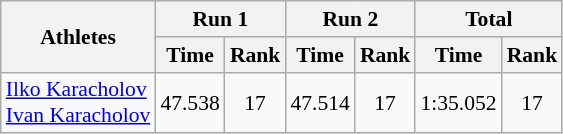<table class="wikitable" border="1" style="font-size:90%">
<tr>
<th rowspan="2">Athletes</th>
<th colspan="2">Run 1</th>
<th colspan="2">Run 2</th>
<th colspan="2">Total</th>
</tr>
<tr>
<th>Time</th>
<th>Rank</th>
<th>Time</th>
<th>Rank</th>
<th>Time</th>
<th>Rank</th>
</tr>
<tr>
<td><a href='#'>Ilko Karacholov</a><br><a href='#'>Ivan Karacholov</a></td>
<td align="center">47.538</td>
<td align="center">17</td>
<td align="center">47.514</td>
<td align="center">17</td>
<td align="center">1:35.052</td>
<td align="center">17</td>
</tr>
</table>
